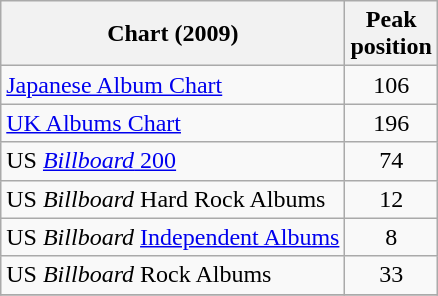<table class="wikitable sortable">
<tr>
<th>Chart (2009)</th>
<th>Peak<br>position</th>
</tr>
<tr>
<td><a href='#'>Japanese Album Chart</a></td>
<td align="center">106</td>
</tr>
<tr>
<td><a href='#'>UK Albums Chart</a></td>
<td align="center">196</td>
</tr>
<tr>
<td>US <a href='#'><em>Billboard</em> 200</a></td>
<td align="center">74</td>
</tr>
<tr>
<td>US <em>Billboard</em> Hard Rock Albums</td>
<td align="center">12</td>
</tr>
<tr>
<td>US <em>Billboard</em> <a href='#'>Independent Albums</a></td>
<td align="center">8</td>
</tr>
<tr>
<td>US <em>Billboard</em> Rock Albums</td>
<td align="center">33</td>
</tr>
<tr>
</tr>
</table>
